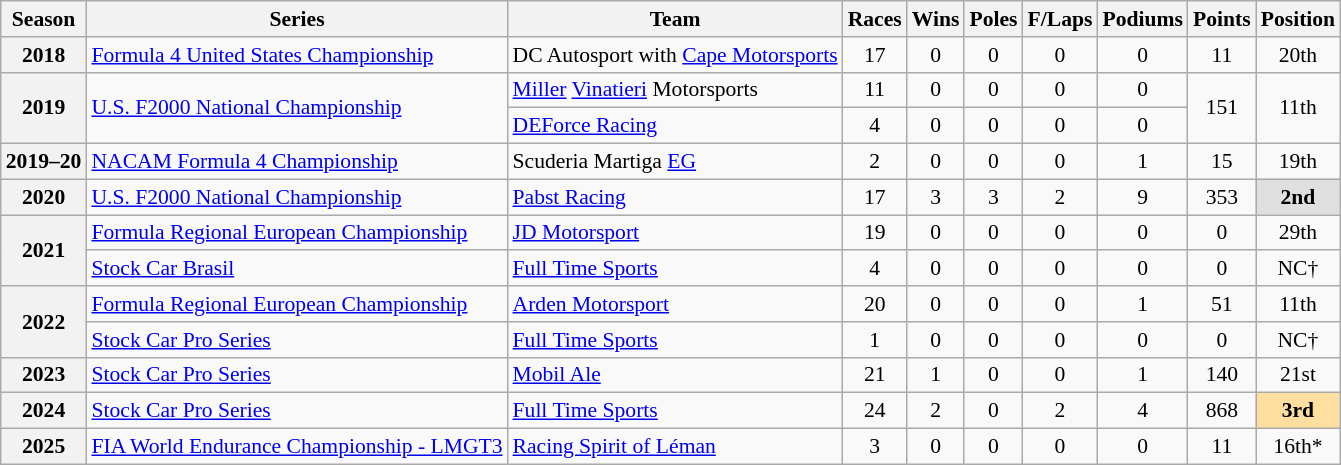<table class="wikitable" style="font-size: 90%; text-align:center">
<tr>
<th>Season</th>
<th>Series</th>
<th>Team</th>
<th>Races</th>
<th>Wins</th>
<th>Poles</th>
<th>F/Laps</th>
<th>Podiums</th>
<th>Points</th>
<th>Position</th>
</tr>
<tr>
<th>2018</th>
<td align=left><a href='#'>Formula 4 United States Championship</a></td>
<td align=left>DC Autosport with <a href='#'>Cape Motorsports</a></td>
<td>17</td>
<td>0</td>
<td>0</td>
<td>0</td>
<td>0</td>
<td>11</td>
<td>20th</td>
</tr>
<tr>
<th rowspan=2>2019</th>
<td rowspan=2 align=left><a href='#'>U.S. F2000 National Championship</a></td>
<td align=left><a href='#'>Miller</a> <a href='#'>Vinatieri</a> Motorsports</td>
<td>11</td>
<td>0</td>
<td>0</td>
<td>0</td>
<td>0</td>
<td rowspan=2>151</td>
<td rowspan=2>11th</td>
</tr>
<tr>
<td align=left><a href='#'>DEForce Racing</a></td>
<td>4</td>
<td>0</td>
<td>0</td>
<td>0</td>
<td>0</td>
</tr>
<tr>
<th>2019–20</th>
<td align=left><a href='#'>NACAM Formula 4 Championship</a></td>
<td align=left>Scuderia Martiga <a href='#'>EG</a></td>
<td>2</td>
<td>0</td>
<td>0</td>
<td>0</td>
<td>1</td>
<td>15</td>
<td>19th</td>
</tr>
<tr>
<th>2020</th>
<td align=left><a href='#'>U.S. F2000 National Championship</a></td>
<td align=left><a href='#'>Pabst Racing</a></td>
<td>17</td>
<td>3</td>
<td>3</td>
<td>2</td>
<td>9</td>
<td>353</td>
<td style="background:#DFDFDF;"><strong>2nd</strong></td>
</tr>
<tr>
<th rowspan="2">2021</th>
<td align=left><a href='#'>Formula Regional European Championship</a></td>
<td align=left><a href='#'>JD Motorsport</a></td>
<td>19</td>
<td>0</td>
<td>0</td>
<td>0</td>
<td>0</td>
<td>0</td>
<td>29th</td>
</tr>
<tr>
<td align=left><a href='#'>Stock Car Brasil</a></td>
<td align=left><a href='#'>Full Time Sports</a></td>
<td>4</td>
<td>0</td>
<td>0</td>
<td>0</td>
<td>0</td>
<td>0</td>
<td>NC†</td>
</tr>
<tr>
<th rowspan=2>2022</th>
<td align=left><a href='#'>Formula Regional European Championship</a></td>
<td align=left><a href='#'>Arden Motorsport</a></td>
<td>20</td>
<td>0</td>
<td>0</td>
<td>0</td>
<td>1</td>
<td>51</td>
<td>11th</td>
</tr>
<tr>
<td align=left><a href='#'>Stock Car Pro Series</a></td>
<td align=left><a href='#'>Full Time Sports</a></td>
<td>1</td>
<td>0</td>
<td>0</td>
<td>0</td>
<td>0</td>
<td>0</td>
<td>NC†</td>
</tr>
<tr>
<th>2023</th>
<td align=left><a href='#'>Stock Car Pro Series</a></td>
<td align=left><a href='#'>Mobil Ale</a></td>
<td>21</td>
<td>1</td>
<td>0</td>
<td>0</td>
<td>1</td>
<td>140</td>
<td>21st</td>
</tr>
<tr>
<th>2024</th>
<td align=left><a href='#'>Stock Car Pro Series</a></td>
<td align=left><a href='#'>Full Time Sports</a></td>
<td>24</td>
<td>2</td>
<td>0</td>
<td>2</td>
<td>4</td>
<td>868</td>
<td style="background:#FFDF9F;"><strong>3rd</strong></td>
</tr>
<tr>
<th>2025</th>
<td align=left><a href='#'>FIA World Endurance Championship - LMGT3</a></td>
<td align=left><a href='#'>Racing Spirit of Léman</a></td>
<td>3</td>
<td>0</td>
<td>0</td>
<td>0</td>
<td>0</td>
<td>11</td>
<td>16th*</td>
</tr>
</table>
